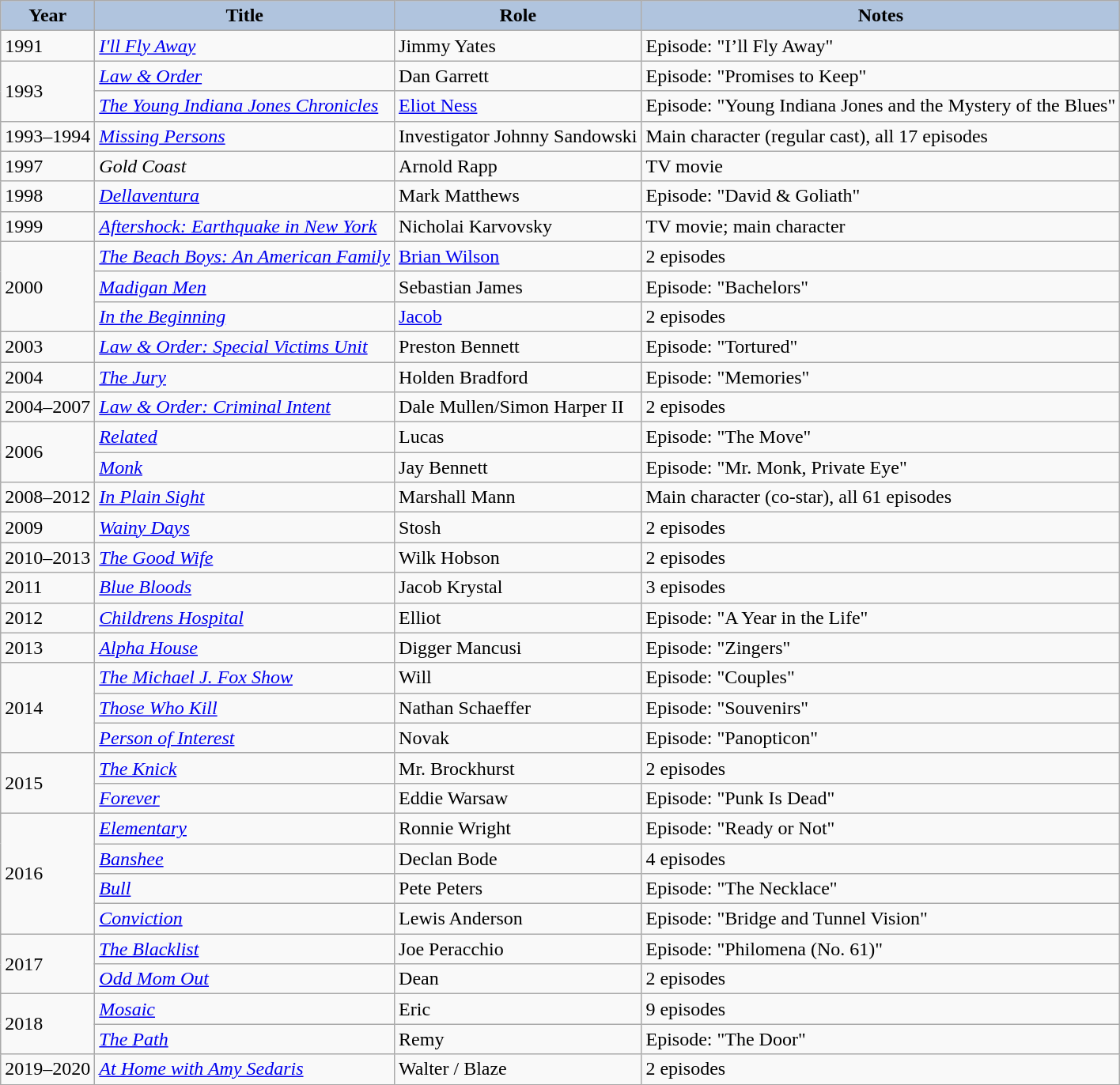<table class="wikitable">
<tr>
<th style="background:#B0C4DE;">Year</th>
<th style="background:#B0C4DE;">Title</th>
<th style="background:#B0C4DE;">Role</th>
<th style="background:#B0C4DE;">Notes</th>
</tr>
<tr>
<td>1991</td>
<td><em><a href='#'>I'll Fly Away</a></em></td>
<td>Jimmy Yates</td>
<td>Episode: "I’ll Fly Away"</td>
</tr>
<tr>
<td rowspan="2">1993</td>
<td><em><a href='#'>Law & Order</a></em></td>
<td>Dan Garrett</td>
<td>Episode: "Promises to Keep"</td>
</tr>
<tr>
<td><em><a href='#'>The Young Indiana Jones Chronicles</a></em></td>
<td><a href='#'>Eliot Ness</a></td>
<td>Episode: "Young Indiana Jones and the Mystery of the Blues"</td>
</tr>
<tr>
<td>1993–1994</td>
<td><em><a href='#'>Missing Persons</a></em></td>
<td>Investigator Johnny Sandowski</td>
<td>Main character (regular cast), all 17 episodes</td>
</tr>
<tr>
<td>1997</td>
<td><em>Gold Coast</em></td>
<td>Arnold Rapp</td>
<td>TV movie</td>
</tr>
<tr>
<td>1998</td>
<td><em><a href='#'>Dellaventura</a></em></td>
<td>Mark Matthews</td>
<td>Episode: "David & Goliath"</td>
</tr>
<tr>
<td>1999</td>
<td><em><a href='#'>Aftershock: Earthquake in New York</a></em></td>
<td>Nicholai Karvovsky</td>
<td>TV movie; main character</td>
</tr>
<tr>
<td rowspan="3">2000</td>
<td><em><a href='#'>The Beach Boys: An American Family</a></em></td>
<td><a href='#'>Brian Wilson</a></td>
<td>2 episodes</td>
</tr>
<tr>
<td><em><a href='#'>Madigan Men</a></em></td>
<td>Sebastian James</td>
<td>Episode: "Bachelors"</td>
</tr>
<tr>
<td><em><a href='#'>In the Beginning</a></em></td>
<td><a href='#'>Jacob</a></td>
<td>2 episodes</td>
</tr>
<tr>
<td>2003</td>
<td><em><a href='#'>Law & Order: Special Victims Unit</a></em></td>
<td>Preston Bennett</td>
<td>Episode: "Tortured"</td>
</tr>
<tr>
<td>2004</td>
<td><em><a href='#'>The Jury</a></em></td>
<td>Holden Bradford</td>
<td>Episode: "Memories"</td>
</tr>
<tr>
<td>2004–2007</td>
<td><em><a href='#'>Law & Order: Criminal Intent</a></em></td>
<td>Dale Mullen/Simon Harper II</td>
<td>2 episodes</td>
</tr>
<tr>
<td rowspan="2">2006</td>
<td><em><a href='#'>Related</a></em></td>
<td>Lucas</td>
<td>Episode: "The Move"</td>
</tr>
<tr>
<td><em><a href='#'>Monk</a></em></td>
<td>Jay Bennett</td>
<td>Episode: "Mr. Monk, Private Eye"</td>
</tr>
<tr>
<td>2008–2012</td>
<td><em><a href='#'>In Plain Sight</a></em></td>
<td>Marshall Mann</td>
<td>Main character (co-star), all 61 episodes</td>
</tr>
<tr>
<td>2009</td>
<td><em><a href='#'>Wainy Days</a></em></td>
<td>Stosh</td>
<td>2 episodes</td>
</tr>
<tr>
<td>2010–2013</td>
<td><em><a href='#'>The Good Wife</a></em></td>
<td>Wilk Hobson</td>
<td>2 episodes</td>
</tr>
<tr>
<td>2011</td>
<td><em><a href='#'>Blue Bloods</a></em></td>
<td>Jacob Krystal</td>
<td>3 episodes</td>
</tr>
<tr>
<td>2012</td>
<td><em><a href='#'>Childrens Hospital</a></em></td>
<td>Elliot</td>
<td>Episode: "A Year in the Life"</td>
</tr>
<tr>
<td>2013</td>
<td><em><a href='#'>Alpha House</a></em></td>
<td>Digger Mancusi</td>
<td>Episode: "Zingers"</td>
</tr>
<tr>
<td rowspan="3">2014</td>
<td><em><a href='#'>The Michael J. Fox Show</a></em></td>
<td>Will</td>
<td>Episode: "Couples"</td>
</tr>
<tr>
<td><em><a href='#'>Those Who Kill</a></em></td>
<td>Nathan Schaeffer</td>
<td>Episode: "Souvenirs"</td>
</tr>
<tr>
<td><em><a href='#'>Person of Interest</a></em></td>
<td>Novak</td>
<td>Episode: "Panopticon"</td>
</tr>
<tr>
<td rowspan="2">2015</td>
<td><em><a href='#'>The Knick</a></em></td>
<td>Mr. Brockhurst</td>
<td>2 episodes</td>
</tr>
<tr>
<td><a href='#'><em>Forever</em></a></td>
<td>Eddie Warsaw</td>
<td>Episode: "Punk Is Dead"</td>
</tr>
<tr>
<td rowspan="4">2016</td>
<td><em><a href='#'>Elementary</a></em></td>
<td>Ronnie Wright</td>
<td>Episode: "Ready or Not"</td>
</tr>
<tr>
<td><em><a href='#'>Banshee</a></em></td>
<td>Declan Bode</td>
<td>4 episodes</td>
</tr>
<tr>
<td><em><a href='#'>Bull</a></em></td>
<td>Pete Peters</td>
<td>Episode: "The Necklace"</td>
</tr>
<tr>
<td><em><a href='#'>Conviction</a></em></td>
<td>Lewis Anderson</td>
<td>Episode: "Bridge and Tunnel Vision"</td>
</tr>
<tr>
<td rowspan="2">2017</td>
<td><em><a href='#'>The Blacklist</a></em></td>
<td>Joe Peracchio</td>
<td>Episode: "Philomena (No. 61)"</td>
</tr>
<tr>
<td><em><a href='#'>Odd Mom Out</a></em></td>
<td>Dean</td>
<td>2 episodes</td>
</tr>
<tr>
<td rowspan="2">2018</td>
<td><em><a href='#'>Mosaic</a></em></td>
<td>Eric</td>
<td>9 episodes</td>
</tr>
<tr>
<td><em><a href='#'>The Path</a></em></td>
<td>Remy</td>
<td>Episode: "The Door"</td>
</tr>
<tr>
<td>2019–2020</td>
<td><em><a href='#'>At Home with Amy Sedaris</a></em></td>
<td>Walter / Blaze</td>
<td>2 episodes</td>
</tr>
</table>
